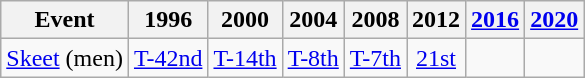<table class="wikitable" style="text-align: center">
<tr>
<th>Event</th>
<th>1996</th>
<th>2000</th>
<th>2004</th>
<th>2008</th>
<th>2012</th>
<th><a href='#'>2016</a></th>
<th><a href='#'>2020</a></th>
</tr>
<tr>
<td align=left><a href='#'>Skeet</a> (men)</td>
<td><a href='#'>T-42nd</a></td>
<td><a href='#'>T-14th</a></td>
<td><a href='#'>T-8th</a></td>
<td><a href='#'>T-7th</a></td>
<td><a href='#'>21st</a></td>
<td></td>
<td></td>
</tr>
</table>
